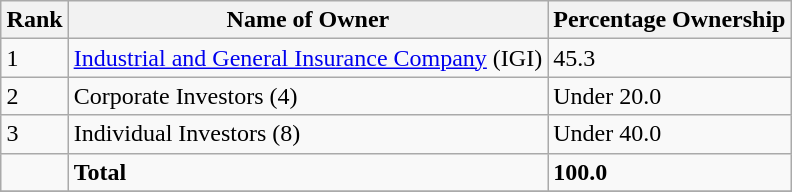<table class="wikitable sortable" style="margin-left:auto;margin-right:auto">
<tr>
<th style="width:2em;">Rank</th>
<th>Name of Owner</th>
<th>Percentage Ownership</th>
</tr>
<tr>
<td>1</td>
<td><a href='#'>Industrial and General Insurance Company</a> (IGI)</td>
<td>45.3</td>
</tr>
<tr>
<td>2</td>
<td>Corporate Investors (4)</td>
<td>Under 20.0</td>
</tr>
<tr>
<td>3</td>
<td>Individual Investors (8)</td>
<td>Under 40.0</td>
</tr>
<tr>
<td></td>
<td><strong>Total</strong></td>
<td><strong>100.0</strong></td>
</tr>
<tr>
</tr>
</table>
